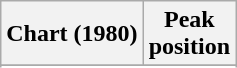<table class="wikitable sortable plainrowheaders" style="text-align:center">
<tr>
<th>Chart (1980)</th>
<th>Peak<br>position</th>
</tr>
<tr>
</tr>
<tr>
</tr>
</table>
